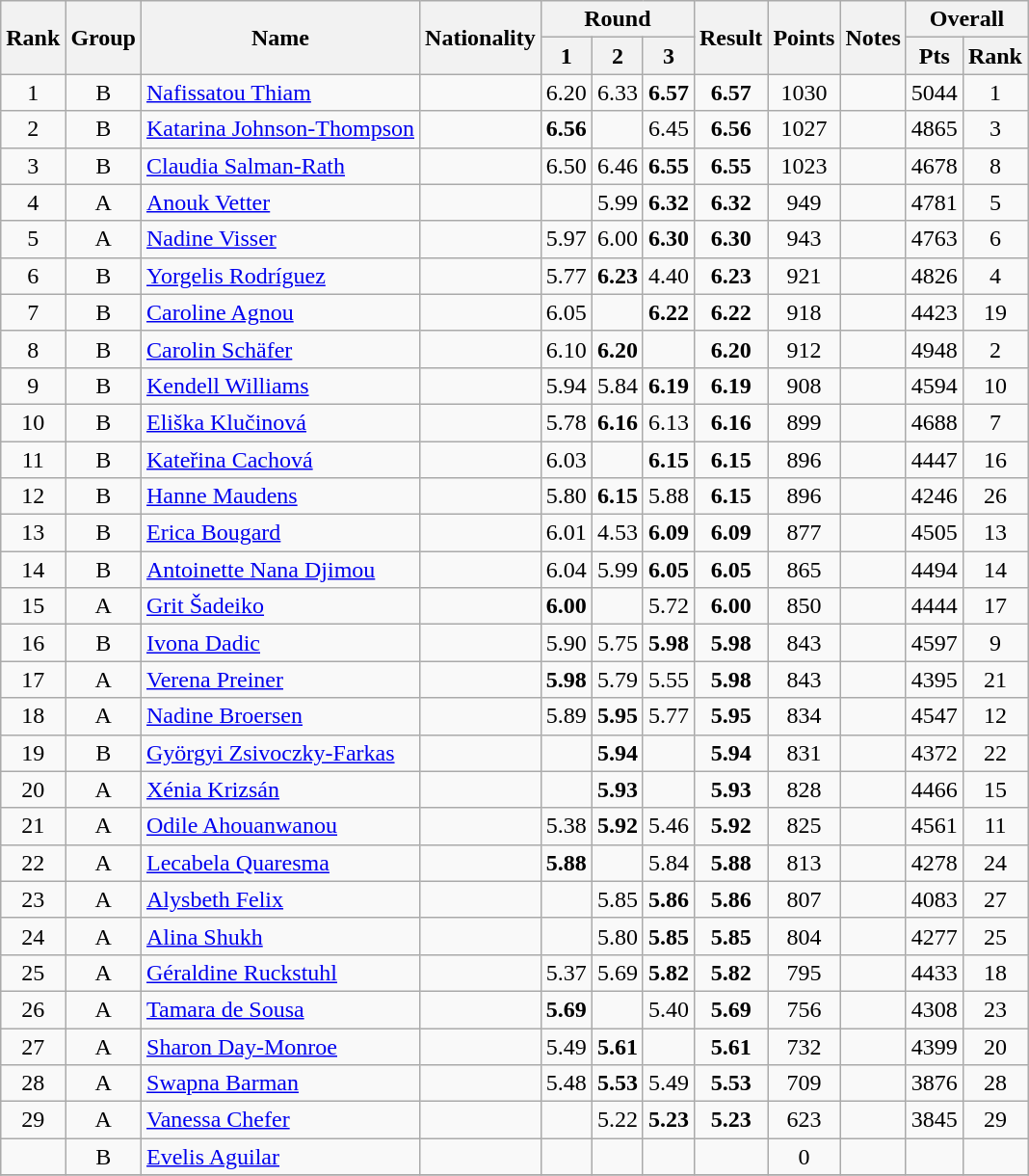<table class="wikitable sortable" style="text-align:center">
<tr>
<th rowspan=2>Rank</th>
<th rowspan=2>Group</th>
<th rowspan=2>Name</th>
<th rowspan=2>Nationality</th>
<th colspan=3>Round</th>
<th rowspan=2 data-sort-type="number">Result</th>
<th rowspan=2>Points</th>
<th rowspan=2>Notes</th>
<th colspan=2>Overall</th>
</tr>
<tr>
<th data-sort-type="number">1</th>
<th data-sort-type="number">2</th>
<th data-sort-type="number">3</th>
<th>Pts</th>
<th>Rank</th>
</tr>
<tr>
<td>1</td>
<td>B</td>
<td align=left><a href='#'>Nafissatou Thiam</a></td>
<td align=left></td>
<td>6.20</td>
<td>6.33</td>
<td><strong>6.57</strong></td>
<td><strong>6.57</strong></td>
<td>1030</td>
<td></td>
<td>5044</td>
<td>1</td>
</tr>
<tr>
<td>2</td>
<td>B</td>
<td align=left><a href='#'>Katarina Johnson-Thompson</a></td>
<td align=left></td>
<td><strong>6.56</strong></td>
<td></td>
<td>6.45</td>
<td><strong>6.56</strong></td>
<td>1027</td>
<td></td>
<td>4865</td>
<td>3</td>
</tr>
<tr>
<td>3</td>
<td>B</td>
<td align=left><a href='#'>Claudia Salman-Rath</a></td>
<td align=left></td>
<td>6.50</td>
<td>6.46</td>
<td><strong>6.55</strong></td>
<td><strong>6.55</strong></td>
<td>1023</td>
<td></td>
<td>4678</td>
<td>8</td>
</tr>
<tr>
<td>4</td>
<td>A</td>
<td align=left><a href='#'>Anouk Vetter</a></td>
<td align=left></td>
<td></td>
<td>5.99</td>
<td><strong>6.32</strong></td>
<td><strong>6.32</strong></td>
<td>949</td>
<td></td>
<td>4781</td>
<td>5</td>
</tr>
<tr>
<td>5</td>
<td>A</td>
<td align=left><a href='#'>Nadine Visser</a></td>
<td align=left></td>
<td>5.97</td>
<td>6.00</td>
<td><strong>6.30</strong></td>
<td><strong>6.30</strong></td>
<td>943</td>
<td></td>
<td>4763</td>
<td>6</td>
</tr>
<tr>
<td>6</td>
<td>B</td>
<td align=left><a href='#'>Yorgelis Rodríguez</a></td>
<td align=left></td>
<td>5.77</td>
<td><strong>6.23</strong></td>
<td>4.40</td>
<td><strong>6.23</strong></td>
<td>921</td>
<td></td>
<td>4826</td>
<td>4</td>
</tr>
<tr>
<td>7</td>
<td>B</td>
<td align=left><a href='#'>Caroline Agnou</a></td>
<td align=left></td>
<td>6.05</td>
<td></td>
<td><strong>6.22</strong></td>
<td><strong>6.22</strong></td>
<td>918</td>
<td></td>
<td>4423</td>
<td>19</td>
</tr>
<tr>
<td>8</td>
<td>B</td>
<td align=left><a href='#'>Carolin Schäfer</a></td>
<td align=left></td>
<td>6.10</td>
<td><strong>6.20</strong></td>
<td></td>
<td><strong>6.20</strong></td>
<td>912</td>
<td></td>
<td>4948</td>
<td>2</td>
</tr>
<tr>
<td>9</td>
<td>B</td>
<td align=left><a href='#'>Kendell Williams</a></td>
<td align=left></td>
<td>5.94</td>
<td>5.84</td>
<td><strong>6.19</strong></td>
<td><strong>6.19</strong></td>
<td>908</td>
<td></td>
<td>4594</td>
<td>10</td>
</tr>
<tr>
<td>10</td>
<td>B</td>
<td align=left><a href='#'>Eliška Klučinová</a></td>
<td align=left></td>
<td>5.78</td>
<td><strong>6.16</strong></td>
<td>6.13</td>
<td><strong>6.16</strong></td>
<td>899</td>
<td></td>
<td>4688</td>
<td>7</td>
</tr>
<tr>
<td>11</td>
<td>B</td>
<td align=left><a href='#'>Kateřina Cachová</a></td>
<td align=left></td>
<td>6.03</td>
<td></td>
<td><strong>6.15</strong></td>
<td><strong>6.15</strong></td>
<td>896</td>
<td></td>
<td>4447</td>
<td>16</td>
</tr>
<tr>
<td>12</td>
<td>B</td>
<td align=left><a href='#'>Hanne Maudens</a></td>
<td align=left></td>
<td>5.80</td>
<td><strong>6.15</strong></td>
<td>5.88</td>
<td><strong>6.15</strong></td>
<td>896</td>
<td></td>
<td>4246</td>
<td>26</td>
</tr>
<tr>
<td>13</td>
<td>B</td>
<td align=left><a href='#'>Erica Bougard</a></td>
<td align=left></td>
<td>6.01</td>
<td>4.53</td>
<td><strong>6.09</strong></td>
<td><strong>6.09</strong></td>
<td>877</td>
<td></td>
<td>4505</td>
<td>13</td>
</tr>
<tr>
<td>14</td>
<td>B</td>
<td align=left><a href='#'>Antoinette Nana Djimou</a></td>
<td align=left></td>
<td>6.04</td>
<td>5.99</td>
<td><strong>6.05</strong></td>
<td><strong>6.05</strong></td>
<td>865</td>
<td></td>
<td>4494</td>
<td>14</td>
</tr>
<tr>
<td>15</td>
<td>A</td>
<td align=left><a href='#'>Grit Šadeiko</a></td>
<td align=left></td>
<td><strong>6.00</strong></td>
<td></td>
<td>5.72</td>
<td><strong>6.00</strong></td>
<td>850</td>
<td></td>
<td>4444</td>
<td>17</td>
</tr>
<tr>
<td>16</td>
<td>B</td>
<td align=left><a href='#'>Ivona Dadic</a></td>
<td align=left></td>
<td>5.90</td>
<td>5.75</td>
<td><strong>5.98</strong></td>
<td><strong>5.98</strong></td>
<td>843</td>
<td></td>
<td>4597</td>
<td>9</td>
</tr>
<tr>
<td>17</td>
<td>A</td>
<td align=left><a href='#'>Verena Preiner</a></td>
<td align=left></td>
<td><strong>5.98</strong></td>
<td>5.79</td>
<td>5.55</td>
<td><strong>5.98</strong></td>
<td>843</td>
<td></td>
<td>4395</td>
<td>21</td>
</tr>
<tr>
<td>18</td>
<td>A</td>
<td align=left><a href='#'>Nadine Broersen</a></td>
<td align=left></td>
<td>5.89</td>
<td><strong>5.95</strong></td>
<td>5.77</td>
<td><strong>5.95</strong></td>
<td>834</td>
<td></td>
<td>4547</td>
<td>12</td>
</tr>
<tr>
<td>19</td>
<td>B</td>
<td align=left><a href='#'>Györgyi Zsivoczky-Farkas</a></td>
<td align=left></td>
<td></td>
<td><strong>5.94</strong></td>
<td></td>
<td><strong>5.94</strong></td>
<td>831</td>
<td></td>
<td>4372</td>
<td>22</td>
</tr>
<tr>
<td>20</td>
<td>A</td>
<td align=left><a href='#'>Xénia Krizsán</a></td>
<td align=left></td>
<td></td>
<td><strong>5.93</strong></td>
<td></td>
<td><strong>5.93</strong></td>
<td>828</td>
<td></td>
<td>4466</td>
<td>15</td>
</tr>
<tr>
<td>21</td>
<td>A</td>
<td align=left><a href='#'>Odile Ahouanwanou</a></td>
<td align=left></td>
<td>5.38</td>
<td><strong>5.92</strong></td>
<td>5.46</td>
<td><strong>5.92</strong></td>
<td>825</td>
<td></td>
<td>4561</td>
<td>11</td>
</tr>
<tr>
<td>22</td>
<td>A</td>
<td align=left><a href='#'>Lecabela Quaresma</a></td>
<td align=left></td>
<td><strong>5.88</strong></td>
<td></td>
<td>5.84</td>
<td><strong>5.88</strong></td>
<td>813</td>
<td></td>
<td>4278</td>
<td>24</td>
</tr>
<tr>
<td>23</td>
<td>A</td>
<td align=left><a href='#'>Alysbeth Felix</a></td>
<td align=left></td>
<td></td>
<td>5.85</td>
<td><strong>5.86</strong></td>
<td><strong>5.86</strong></td>
<td>807</td>
<td></td>
<td>4083</td>
<td>27</td>
</tr>
<tr>
<td>24</td>
<td>A</td>
<td align=left><a href='#'>Alina Shukh</a></td>
<td align=left></td>
<td></td>
<td>5.80</td>
<td><strong>5.85</strong></td>
<td><strong>5.85</strong></td>
<td>804</td>
<td></td>
<td>4277</td>
<td>25</td>
</tr>
<tr>
<td>25</td>
<td>A</td>
<td align=left><a href='#'>Géraldine Ruckstuhl</a></td>
<td align=left></td>
<td>5.37</td>
<td>5.69</td>
<td><strong>5.82</strong></td>
<td><strong>5.82</strong></td>
<td>795</td>
<td></td>
<td>4433</td>
<td>18</td>
</tr>
<tr>
<td>26</td>
<td>A</td>
<td align=left><a href='#'>Tamara de Sousa</a></td>
<td align=left></td>
<td><strong>5.69</strong></td>
<td></td>
<td>5.40</td>
<td><strong>5.69</strong></td>
<td>756</td>
<td></td>
<td>4308</td>
<td>23</td>
</tr>
<tr>
<td>27</td>
<td>A</td>
<td align=left><a href='#'>Sharon Day-Monroe</a></td>
<td align=left></td>
<td>5.49</td>
<td><strong>5.61</strong></td>
<td></td>
<td><strong>5.61</strong></td>
<td>732</td>
<td></td>
<td>4399</td>
<td>20</td>
</tr>
<tr>
<td>28</td>
<td>A</td>
<td align=left><a href='#'>Swapna Barman</a></td>
<td align=left></td>
<td>5.48</td>
<td><strong>5.53</strong></td>
<td>5.49</td>
<td><strong>5.53</strong></td>
<td>709</td>
<td></td>
<td>3876</td>
<td>28</td>
</tr>
<tr>
<td>29</td>
<td>A</td>
<td align=left><a href='#'>Vanessa Chefer</a></td>
<td align=left></td>
<td></td>
<td>5.22</td>
<td><strong>5.23</strong></td>
<td><strong>5.23</strong></td>
<td>623</td>
<td></td>
<td>3845</td>
<td>29</td>
</tr>
<tr>
<td></td>
<td>B</td>
<td align=left><a href='#'>Evelis Aguilar</a></td>
<td align=left></td>
<td></td>
<td></td>
<td></td>
<td> </td>
<td>0</td>
<td></td>
<td></td>
<td></td>
</tr>
<tr>
</tr>
</table>
